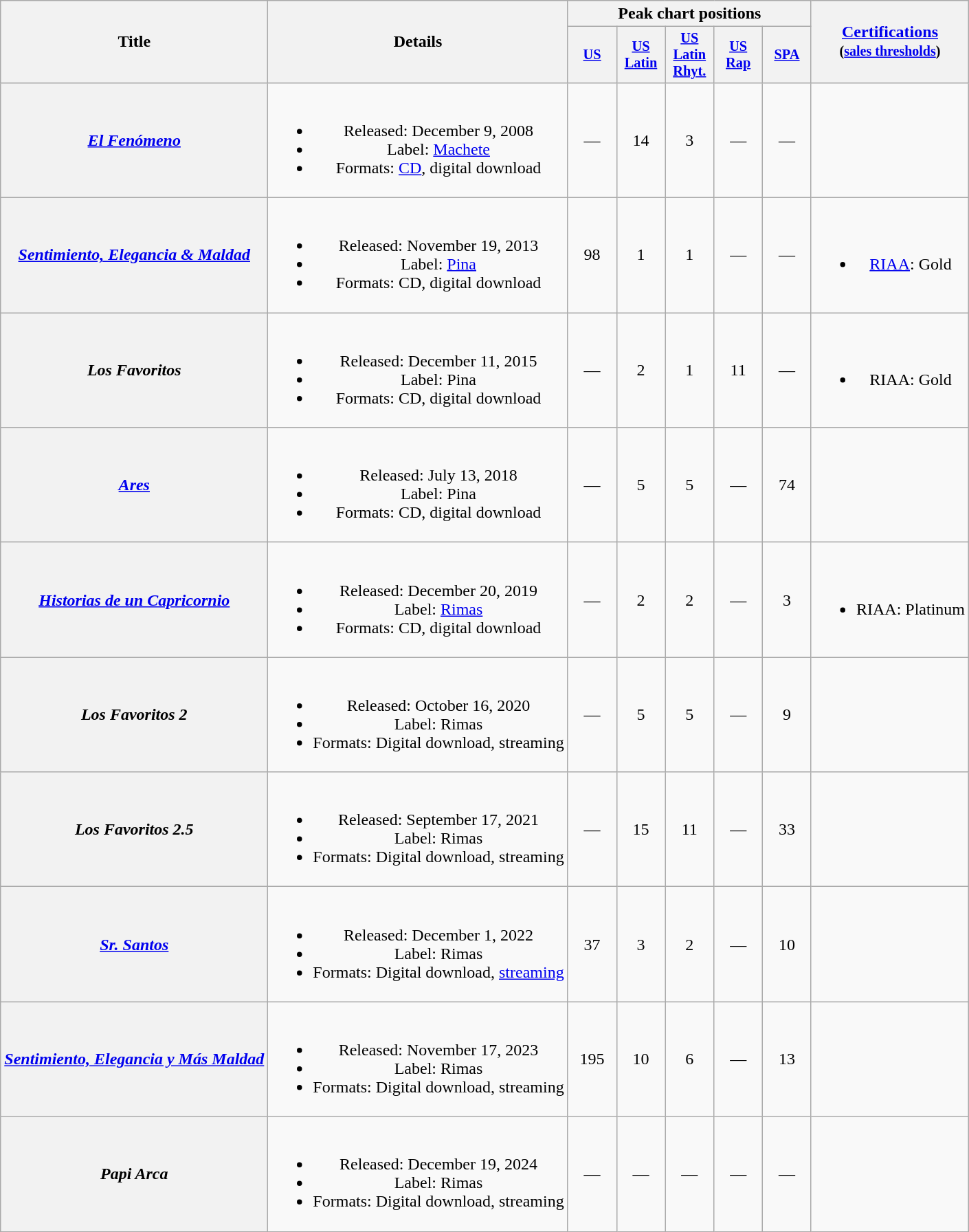<table class="wikitable plainrowheaders" style="text-align:center;">
<tr>
<th scope="col" rowspan="2">Title</th>
<th scope="col" rowspan="2">Details</th>
<th colspan="5" scope="col">Peak chart positions</th>
<th scope="col" rowspan="2"><a href='#'>Certifications</a><br><small>(<a href='#'>sales thresholds</a>)</small></th>
</tr>
<tr>
<th scope="col" style="width:3em; font-size:85%"><a href='#'>US</a><br></th>
<th scope="col" style="width:3em; font-size:85%"><a href='#'>US<br>Latin</a><br></th>
<th scope="col" style="width:3em; font-size:85%"><a href='#'>US<br>Latin<br>Rhyt.</a><br></th>
<th scope="col" style="width:3em; font-size:85%"><a href='#'>US<br>Rap</a><br></th>
<th scope="col" style="width:3em; font-size:85%"><a href='#'>SPA</a><br></th>
</tr>
<tr>
<th scope="row"><em><a href='#'>El Fenómeno</a></em></th>
<td><br><ul><li>Released: December 9, 2008</li><li>Label: <a href='#'>Machete</a></li><li>Formats: <a href='#'>CD</a>, digital download</li></ul></td>
<td>—</td>
<td>14</td>
<td>3</td>
<td>—</td>
<td>—</td>
<td></td>
</tr>
<tr>
<th scope="row"><em><a href='#'>Sentimiento, Elegancia & Maldad</a></em></th>
<td><br><ul><li>Released: November 19, 2013</li><li>Label: <a href='#'>Pina</a></li><li>Formats: CD, digital download</li></ul></td>
<td>98</td>
<td>1</td>
<td>1</td>
<td>—</td>
<td>—</td>
<td><br><ul><li><a href='#'>RIAA</a>: Gold </li></ul></td>
</tr>
<tr>
<th scope="row"><em>Los Favoritos</em><br></th>
<td><br><ul><li>Released: December 11, 2015</li><li>Label: Pina</li><li>Formats: CD, digital download</li></ul></td>
<td>—</td>
<td>2</td>
<td>1</td>
<td>11</td>
<td>—</td>
<td><br><ul><li>RIAA: Gold </li></ul></td>
</tr>
<tr>
<th scope="row"><em><a href='#'>Ares</a></em></th>
<td><br><ul><li>Released: July 13, 2018</li><li>Label: Pina</li><li>Formats: CD, digital download</li></ul></td>
<td>—</td>
<td>5</td>
<td>5</td>
<td>—</td>
<td>74</td>
<td></td>
</tr>
<tr>
<th scope="row"><em><a href='#'>Historias de un Capricornio</a></em></th>
<td><br><ul><li>Released: December 20, 2019</li><li>Label: <a href='#'>Rimas</a></li><li>Formats: CD, digital download</li></ul></td>
<td>—</td>
<td>2</td>
<td>2</td>
<td>—</td>
<td>3</td>
<td><br><ul><li>RIAA: Platinum </li></ul></td>
</tr>
<tr>
<th scope="row"><em>Los Favoritos 2</em></th>
<td><br><ul><li>Released: October 16, 2020</li><li>Label: Rimas</li><li>Formats: Digital download, streaming</li></ul></td>
<td>—</td>
<td>5</td>
<td>5</td>
<td>—</td>
<td>9</td>
<td></td>
</tr>
<tr>
<th scope="row"><em>Los Favoritos 2.5</em></th>
<td><br><ul><li>Released: September 17, 2021</li><li>Label: Rimas</li><li>Formats: Digital download, streaming</li></ul></td>
<td>—</td>
<td>15</td>
<td>11</td>
<td>—</td>
<td>33</td>
<td></td>
</tr>
<tr>
<th scope="row"><em><a href='#'>Sr. Santos</a></em></th>
<td><br><ul><li>Released: December 1, 2022</li><li>Label: Rimas</li><li>Formats: Digital download, <a href='#'>streaming</a></li></ul></td>
<td>37</td>
<td>3</td>
<td>2</td>
<td>—</td>
<td>10</td>
<td></td>
</tr>
<tr>
<th scope="row"><em><a href='#'>Sentimiento, Elegancia y Más Maldad</a></em></th>
<td><br><ul><li>Released: November 17, 2023</li><li>Label: Rimas</li><li>Formats: Digital download, streaming</li></ul></td>
<td>195</td>
<td>10</td>
<td>6</td>
<td>—</td>
<td>13</td>
<td></td>
</tr>
<tr>
<th scope="row"><em>Papi Arca</em></th>
<td><br><ul><li>Released: December 19, 2024</li><li>Label: Rimas</li><li>Formats: Digital download, streaming</li></ul></td>
<td>—</td>
<td>—</td>
<td>—</td>
<td>—</td>
<td>—</td>
<td></td>
</tr>
</table>
